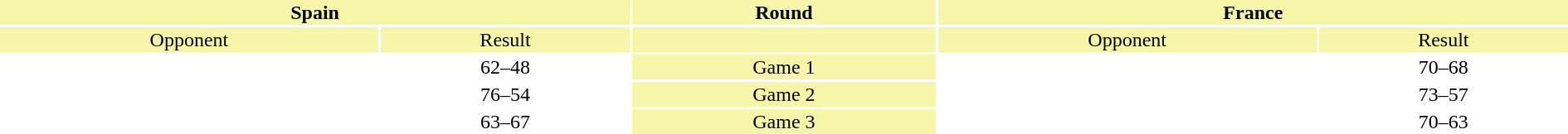<table width="100%" style="text-align:center">
<tr valign=top bgcolor=#F7F6A8>
<th colspan=2>Spain</th>
<th>Round</th>
<th colspan=2>France</th>
</tr>
<tr valign=top bgcolor=#F7F6A8>
<td>Opponent</td>
<td>Result</td>
<td bgcolor=#F7F6A8></td>
<td>Opponent</td>
<td>Result</td>
</tr>
<tr>
<td align=left></td>
<td>62–48</td>
<td bgcolor=#F7F6A8>Game 1</td>
<td align=left></td>
<td>70–68</td>
</tr>
<tr>
<td align=left></td>
<td>76–54</td>
<td bgcolor=#F7F6A8>Game 2</td>
<td align=left></td>
<td>73–57</td>
</tr>
<tr>
<td align=left></td>
<td>63–67</td>
<td bgcolor=#F7F6A8>Game 3</td>
<td align=left></td>
<td>70–63</td>
</tr>
<tr>
<td colspan="2" align=center><br>



</td>
</tr>
</table>
